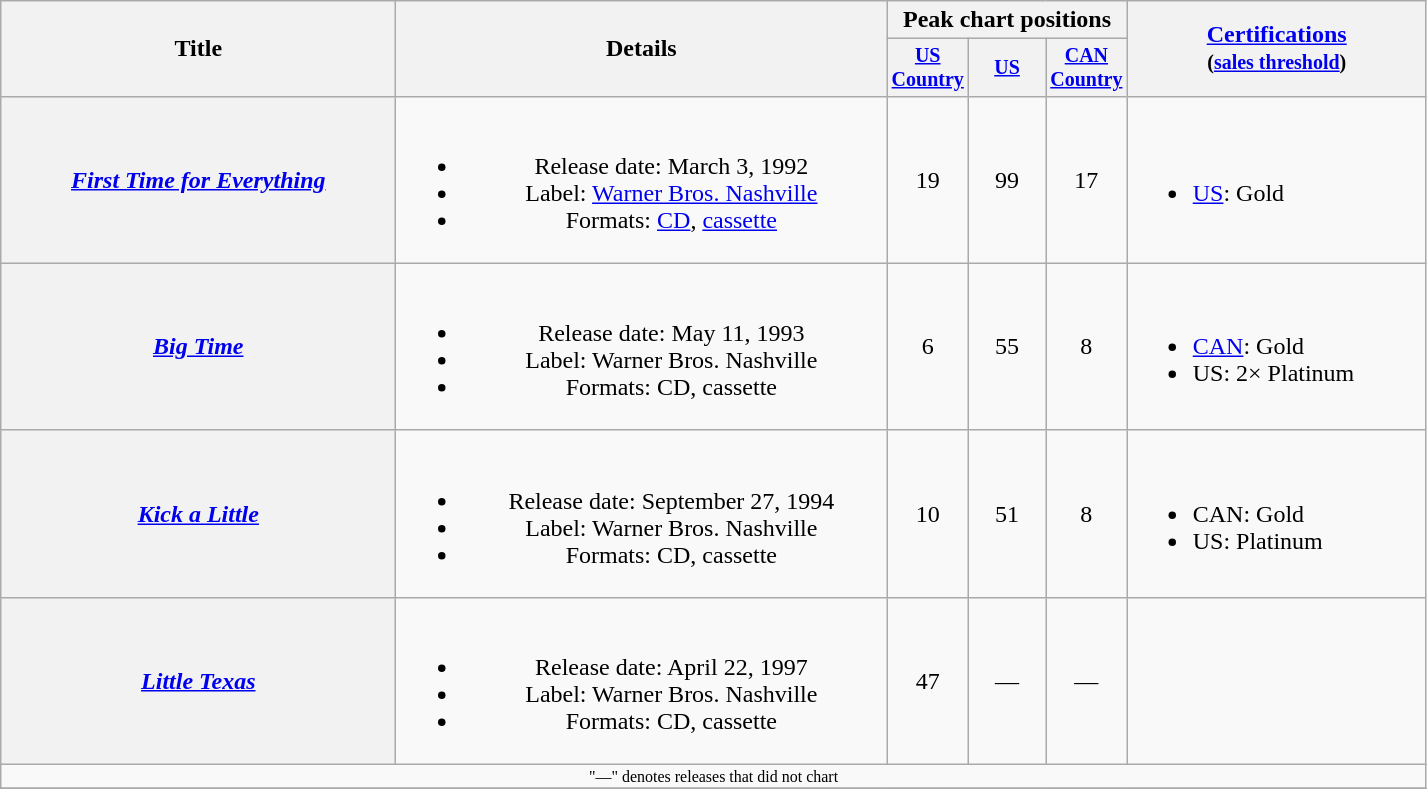<table class="wikitable plainrowheaders" style="text-align:center;">
<tr>
<th rowspan="2" style="width:16em;">Title</th>
<th rowspan="2" style="width:20em;">Details</th>
<th colspan="3">Peak chart positions</th>
<th rowspan="2" style="width:12em;"><a href='#'>Certifications</a><br><small>(<a href='#'>sales threshold</a>)</small></th>
</tr>
<tr style="font-size:smaller;">
<th width="45"><a href='#'>US Country</a><br></th>
<th width="45"><a href='#'>US</a><br></th>
<th width="45"><a href='#'>CAN Country</a><br></th>
</tr>
<tr>
<th scope="row"><em><a href='#'>First Time for Everything</a></em></th>
<td><br><ul><li>Release date: March 3, 1992</li><li>Label: <a href='#'>Warner Bros. Nashville</a></li><li>Formats: <a href='#'>CD</a>, <a href='#'>cassette</a></li></ul></td>
<td>19</td>
<td>99</td>
<td>17</td>
<td align="left"><br><ul><li><a href='#'>US</a>: Gold</li></ul></td>
</tr>
<tr>
<th scope="row"><em><a href='#'>Big Time</a></em></th>
<td><br><ul><li>Release date: May 11, 1993</li><li>Label: Warner Bros. Nashville</li><li>Formats: CD, cassette</li></ul></td>
<td>6</td>
<td>55</td>
<td>8</td>
<td align="left"><br><ul><li><a href='#'>CAN</a>: Gold</li><li>US: 2× Platinum</li></ul></td>
</tr>
<tr>
<th scope="row"><em><a href='#'>Kick a Little</a></em></th>
<td><br><ul><li>Release date: September 27, 1994</li><li>Label: Warner Bros. Nashville</li><li>Formats: CD, cassette</li></ul></td>
<td>10</td>
<td>51</td>
<td>8</td>
<td align="left"><br><ul><li>CAN: Gold</li><li>US: Platinum</li></ul></td>
</tr>
<tr>
<th scope="row"><em><a href='#'>Little Texas</a></em></th>
<td><br><ul><li>Release date: April 22, 1997</li><li>Label: Warner Bros. Nashville</li><li>Formats: CD, cassette</li></ul></td>
<td>47</td>
<td>—</td>
<td>—</td>
<td></td>
</tr>
<tr>
<td colspan="6" style="font-size:8pt">"—" denotes releases that did not chart</td>
</tr>
<tr>
</tr>
</table>
